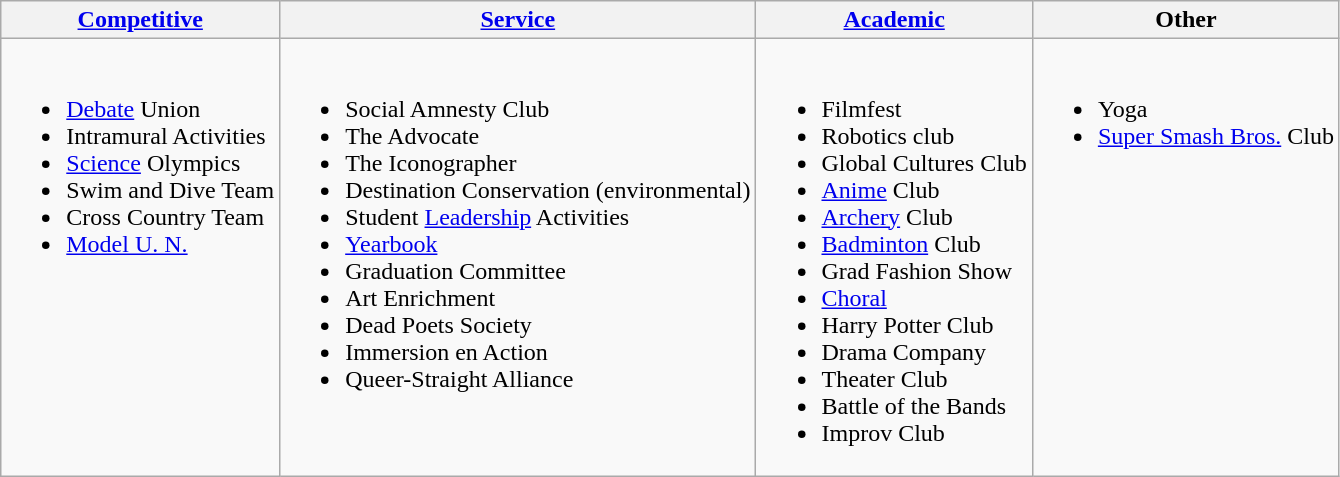<table class="wikitable">
<tr>
<th><a href='#'>Competitive</a></th>
<th><a href='#'>Service</a></th>
<th><a href='#'>Academic</a></th>
<th>Other</th>
</tr>
<tr style="vertical-align:top;">
<td><br><ul><li><a href='#'>Debate</a> Union</li><li>Intramural Activities</li><li><a href='#'>Science</a> Olympics</li><li>Swim and Dive Team</li><li>Cross Country Team</li><li><a href='#'>Model U. N.</a></li></ul></td>
<td><br><ul><li>Social Amnesty Club</li><li>The Advocate</li><li>The Iconographer</li><li>Destination Conservation (environmental)</li><li>Student <a href='#'>Leadership</a> Activities</li><li><a href='#'>Yearbook</a></li><li>Graduation Committee</li><li>Art Enrichment</li><li>Dead Poets Society</li><li>Immersion en Action</li><li>Queer-Straight Alliance</li></ul></td>
<td><br><ul><li>Filmfest</li><li>Robotics club</li><li>Global Cultures Club</li><li><a href='#'>Anime</a> Club</li><li><a href='#'>Archery</a> Club</li><li><a href='#'>Badminton</a> Club</li><li>Grad Fashion Show</li><li><a href='#'>Choral</a></li><li>Harry Potter Club</li><li>Drama Company</li><li>Theater Club</li><li>Battle of the Bands</li><li>Improv Club</li></ul></td>
<td><br><ul><li>Yoga</li><li><a href='#'>Super Smash Bros.</a> Club</li></ul></td>
</tr>
</table>
